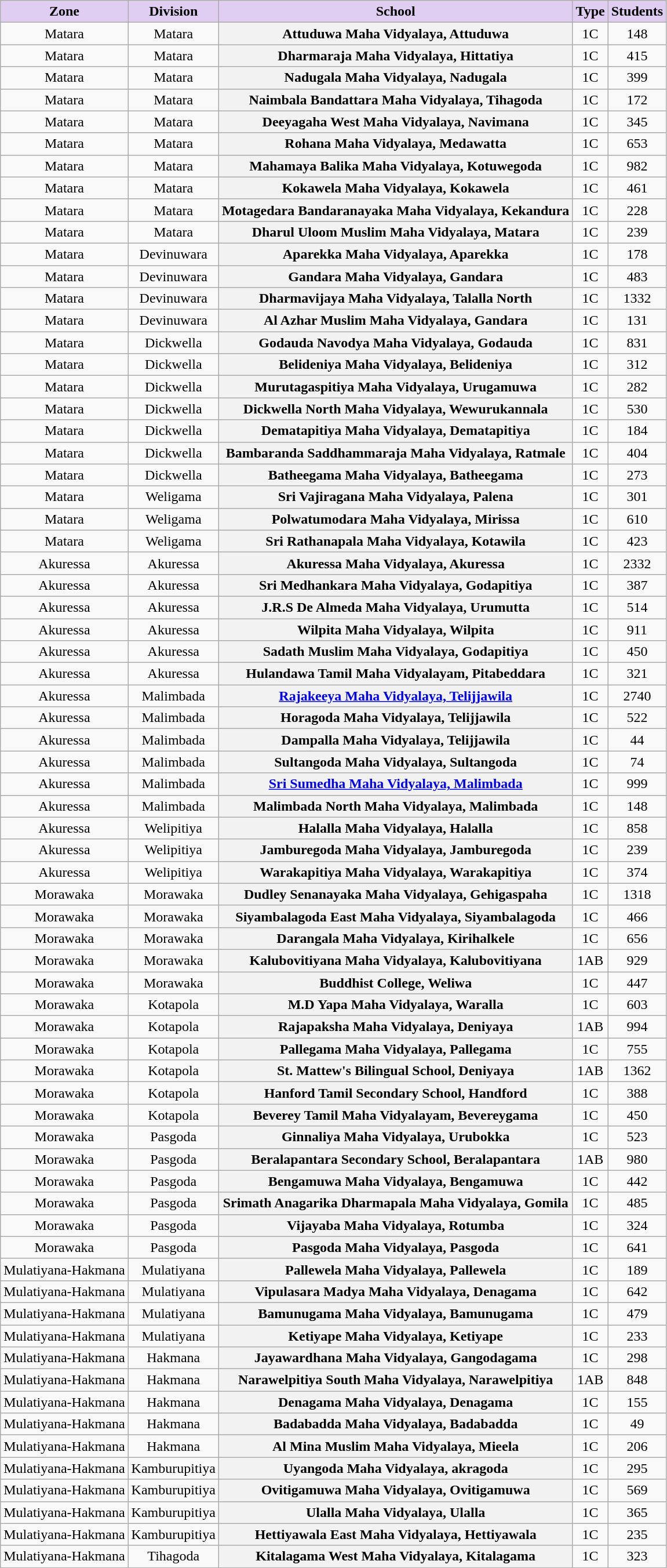<table class="wikitable sortable" style="text-align:center; font-size:100%">
<tr valign=bottom>
<th style="background-color:#E0CEF2;">Zone</th>
<th style="background-color:#E0CEF2;">Division</th>
<th style="background-color:#E0CEF2;">School</th>
<th style="background-color:#E0CEF2;">Type</th>
<th style="background-color:#E0CEF2;">Students</th>
</tr>
<tr>
<td>Matara</td>
<td>Matara</td>
<th>Attuduwa Maha Vidyalaya, Attuduwa</th>
<td>1C</td>
<td>148</td>
</tr>
<tr>
<td>Matara</td>
<td>Matara</td>
<th>Dharmaraja Maha Vidyalaya, Hittatiya</th>
<td>1C</td>
<td>415</td>
</tr>
<tr>
<td>Matara</td>
<td>Matara</td>
<th>Nadugala Maha Vidyalaya, Nadugala</th>
<td>1C</td>
<td>399</td>
</tr>
<tr>
<td>Matara</td>
<td>Matara</td>
<th>Naimbala Bandattara Maha Vidyalaya, Tihagoda</th>
<td>1C</td>
<td>172</td>
</tr>
<tr>
<td>Matara</td>
<td>Matara</td>
<th>Deeyagaha West Maha Vidyalaya, Navimana</th>
<td>1C</td>
<td>345</td>
</tr>
<tr>
<td>Matara</td>
<td>Matara</td>
<th>Rohana Maha Vidyalaya, Medawatta</th>
<td>1C</td>
<td>653</td>
</tr>
<tr>
<td>Matara</td>
<td>Matara</td>
<th>Mahamaya Balika Maha Vidyalaya, Kotuwegoda</th>
<td>1C</td>
<td>982</td>
</tr>
<tr>
<td>Matara</td>
<td>Matara</td>
<th>Kokawela Maha Vidyalaya, Kokawela</th>
<td>1C</td>
<td>461</td>
</tr>
<tr>
<td>Matara</td>
<td>Matara</td>
<th>Motagedara Bandaranayaka Maha Vidyalaya, Kekandura</th>
<td>1C</td>
<td>228</td>
</tr>
<tr>
<td>Matara</td>
<td>Matara</td>
<th>Dharul Uloom Muslim Maha Vidyalaya, Matara</th>
<td>1C</td>
<td>239</td>
</tr>
<tr>
<td>Matara</td>
<td>Devinuwara</td>
<th>Aparekka Maha Vidyalaya, Aparekka</th>
<td>1C</td>
<td>178</td>
</tr>
<tr>
<td>Matara</td>
<td>Devinuwara</td>
<th>Gandara Maha Vidyalaya, Gandara</th>
<td>1C</td>
<td>483</td>
</tr>
<tr>
<td>Matara</td>
<td>Devinuwara</td>
<th>Dharmavijaya Maha Vidyalaya, Talalla North</th>
<td>1C</td>
<td>1332</td>
</tr>
<tr>
<td>Matara</td>
<td>Devinuwara</td>
<th>Al Azhar Muslim Maha Vidyalaya, Gandara</th>
<td>1C</td>
<td>131</td>
</tr>
<tr>
<td>Matara</td>
<td>Dickwella</td>
<th>Godauda Navodya Maha Vidyalaya, Godauda</th>
<td>1C</td>
<td>831</td>
</tr>
<tr>
<td>Matara</td>
<td>Dickwella</td>
<th>Belideniya Maha Vidyalaya, Belideniya</th>
<td>1C</td>
<td>312</td>
</tr>
<tr>
<td>Matara</td>
<td>Dickwella</td>
<th>Murutagaspitiya Maha Vidyalaya, Urugamuwa</th>
<td>1C</td>
<td>282</td>
</tr>
<tr>
<td>Matara</td>
<td>Dickwella</td>
<th>Dickwella North Maha Vidyalaya, Wewurukannala</th>
<td>1C</td>
<td>530</td>
</tr>
<tr>
<td>Matara</td>
<td>Dickwella</td>
<th>Dematapitiya Maha Vidyalaya, Dematapitiya</th>
<td>1C</td>
<td>184</td>
</tr>
<tr>
<td>Matara</td>
<td>Dickwella</td>
<th>Bambaranda Saddhammaraja Maha Vidyalaya, Ratmale</th>
<td>1C</td>
<td>404</td>
</tr>
<tr>
<td>Matara</td>
<td>Dickwella</td>
<th>Batheegama Maha Vidyalaya, Batheegama</th>
<td>1C</td>
<td>273</td>
</tr>
<tr>
<td>Matara</td>
<td>Weligama</td>
<th>Sri Vajiragana Maha Vidyalaya, Palena</th>
<td>1C</td>
<td>301</td>
</tr>
<tr>
<td>Matara</td>
<td>Weligama</td>
<th>Polwatumodara Maha Vidyalaya, Mirissa</th>
<td>1C</td>
<td>610</td>
</tr>
<tr>
<td>Matara</td>
<td>Weligama</td>
<th>Sri Rathanapala Maha Vidyalaya, Kotawila</th>
<td>1C</td>
<td>423</td>
</tr>
<tr>
<td>Akuressa</td>
<td>Akuressa</td>
<th>Akuressa Maha Vidyalaya, Akuressa</th>
<td>1C</td>
<td>2332</td>
</tr>
<tr>
<td>Akuressa</td>
<td>Akuressa</td>
<th>Sri Medhankara Maha Vidyalaya, Godapitiya</th>
<td>1C</td>
<td>387</td>
</tr>
<tr>
<td>Akuressa</td>
<td>Akuressa</td>
<th>J.R.S De Almeda Maha Vidyalaya, Urumutta</th>
<td>1C</td>
<td>514</td>
</tr>
<tr>
<td>Akuressa</td>
<td>Akuressa</td>
<th>Wilpita Maha Vidyalaya, Wilpita</th>
<td>1C</td>
<td>911</td>
</tr>
<tr>
<td>Akuressa</td>
<td>Akuressa</td>
<th>Sadath Muslim Maha Vidyalaya, Godapitiya</th>
<td>1C</td>
<td>450</td>
</tr>
<tr>
<td>Akuressa</td>
<td>Akuressa</td>
<th>Hulandawa Tamil Maha Vidyalayam, Pitabeddara</th>
<td>1C</td>
<td>321</td>
</tr>
<tr>
<td>Akuressa</td>
<td>Malimbada</td>
<th><a href='#'>Rajakeeya Maha Vidyalaya, Telijjawila</a></th>
<td>1C</td>
<td>2740</td>
</tr>
<tr>
<td>Akuressa</td>
<td>Malimbada</td>
<th>Horagoda Maha Vidyalaya, Telijjawila</th>
<td>1C</td>
<td>522</td>
</tr>
<tr>
<td>Akuressa</td>
<td>Malimbada</td>
<th>Dampalla Maha Vidyalaya, Telijjawila</th>
<td>1C</td>
<td>44</td>
</tr>
<tr>
<td>Akuressa</td>
<td>Malimbada</td>
<th>Sultangoda Maha Vidyalaya, Sultangoda</th>
<td>1C</td>
<td>74</td>
</tr>
<tr>
<td>Akuressa</td>
<td>Malimbada</td>
<th><a href='#'>Sri Sumedha Maha Vidyalaya, Malimbada</a></th>
<td>1C</td>
<td>999</td>
</tr>
<tr>
<td>Akuressa</td>
<td>Malimbada</td>
<th>Malimbada North Maha Vidyalaya, Malimbada</th>
<td>1C</td>
<td>148</td>
</tr>
<tr>
<td>Akuressa</td>
<td>Welipitiya</td>
<th>Halalla Maha Vidyalaya, Halalla</th>
<td>1C</td>
<td>858</td>
</tr>
<tr>
<td>Akuressa</td>
<td>Welipitiya</td>
<th>Jamburegoda Maha Vidyalaya, Jamburegoda</th>
<td>1C</td>
<td>239</td>
</tr>
<tr>
<td>Akuressa</td>
<td>Welipitiya</td>
<th>Warakapitiya Maha Vidyalaya, Warakapitiya</th>
<td>1C</td>
<td>374</td>
</tr>
<tr>
<td>Morawaka</td>
<td>Morawaka</td>
<th>Dudley Senanayaka Maha Vidyalaya, Gehigaspaha</th>
<td>1C</td>
<td>1318</td>
</tr>
<tr>
<td>Morawaka</td>
<td>Morawaka</td>
<th>Siyambalagoda East Maha Vidyalaya, Siyambalagoda</th>
<td>1C</td>
<td>466</td>
</tr>
<tr>
<td>Morawaka</td>
<td>Morawaka</td>
<th>Darangala Maha Vidyalaya, Kirihalkele</th>
<td>1C</td>
<td>656</td>
</tr>
<tr>
<td>Morawaka</td>
<td>Morawaka</td>
<th>Kalubovitiyana Maha Vidyalaya, Kalubovitiyana</th>
<td>1AB</td>
<td>929</td>
</tr>
<tr>
<td>Morawaka</td>
<td>Morawaka</td>
<th>Buddhist College, Weliwa</th>
<td>1C</td>
<td>447</td>
</tr>
<tr>
<td>Morawaka</td>
<td>Kotapola</td>
<th>M.D Yapa Maha Vidyalaya, Waralla</th>
<td>1C</td>
<td>603</td>
</tr>
<tr>
<td>Morawaka</td>
<td>Kotapola</td>
<th>Rajapaksha Maha Vidyalaya, Deniyaya</th>
<td>1AB</td>
<td>994</td>
</tr>
<tr>
<td>Morawaka</td>
<td>Kotapola</td>
<th>Pallegama Maha Vidyalaya, Pallegama</th>
<td>1C</td>
<td>755</td>
</tr>
<tr>
<td>Morawaka</td>
<td>Kotapola</td>
<th>St. Mattew's Bilingual School, Deniyaya</th>
<td>1AB</td>
<td>1362</td>
</tr>
<tr>
<td>Morawaka</td>
<td>Kotapola</td>
<th>Hanford Tamil Secondary School, Handford</th>
<td>1C</td>
<td>388</td>
</tr>
<tr>
<td>Morawaka</td>
<td>Kotapola</td>
<th>Beverey Tamil Maha Vidyalayam, Bevereygama</th>
<td>1C</td>
<td>450</td>
</tr>
<tr>
<td>Morawaka</td>
<td>Pasgoda</td>
<th>Ginnaliya Maha Vidyalaya, Urubokka</th>
<td>1C</td>
<td>523</td>
</tr>
<tr>
<td>Morawaka</td>
<td>Pasgoda</td>
<th>Beralapantara Secondary School, Beralapantara</th>
<td>1AB</td>
<td>980</td>
</tr>
<tr>
<td>Morawaka</td>
<td>Pasgoda</td>
<th>Bengamuwa Maha Vidyalaya, Bengamuwa</th>
<td>1C</td>
<td>442</td>
</tr>
<tr>
<td>Morawaka</td>
<td>Pasgoda</td>
<th>Srimath Anagarika Dharmapala Maha Vidyalaya, Gomila</th>
<td>1C</td>
<td>485</td>
</tr>
<tr>
<td>Morawaka</td>
<td>Pasgoda</td>
<th>Vijayaba Maha Vidyalaya, Rotumba</th>
<td>1C</td>
<td>324</td>
</tr>
<tr>
<td>Morawaka</td>
<td>Pasgoda</td>
<th>Pasgoda Maha Vidyalaya, Pasgoda</th>
<td>1C</td>
<td>641</td>
</tr>
<tr>
<td>Mulatiyana-Hakmana</td>
<td>Mulatiyana</td>
<th>Pallewela Maha Vidyalaya, Pallewela</th>
<td>1C</td>
<td>189</td>
</tr>
<tr>
<td>Mulatiyana-Hakmana</td>
<td>Mulatiyana</td>
<th>Vipulasara Madya Maha Vidyalaya, Denagama</th>
<td>1C</td>
<td>642</td>
</tr>
<tr>
<td>Mulatiyana-Hakmana</td>
<td>Mulatiyana</td>
<th>Bamunugama Maha Vidyalaya, Bamunugama</th>
<td>1C</td>
<td>479</td>
</tr>
<tr>
<td>Mulatiyana-Hakmana</td>
<td>Mulatiyana</td>
<th>Ketiyape Maha Vidyalaya, Ketiyape</th>
<td>1C</td>
<td>233</td>
</tr>
<tr>
<td>Mulatiyana-Hakmana</td>
<td>Hakmana</td>
<th>Jayawardhana Maha Vidyalaya, Gangodagama</th>
<td>1C</td>
<td>298</td>
</tr>
<tr>
<td>Mulatiyana-Hakmana</td>
<td>Hakmana</td>
<th>Narawelpitiya South Maha Vidyalaya, Narawelpitiya</th>
<td>1AB</td>
<td>848</td>
</tr>
<tr>
<td>Mulatiyana-Hakmana</td>
<td>Hakmana</td>
<th>Denagama Maha Vidyalaya, Denagama</th>
<td>1C</td>
<td>155</td>
</tr>
<tr>
<td>Mulatiyana-Hakmana</td>
<td>Hakmana</td>
<th>Badabadda Maha Vidyalaya, Badabadda</th>
<td>1C</td>
<td>49</td>
</tr>
<tr>
<td>Mulatiyana-Hakmana</td>
<td>Hakmana</td>
<th>Al Mina Muslim Maha Vidyalaya, Mieela</th>
<td>1C</td>
<td>206</td>
</tr>
<tr>
<td>Mulatiyana-Hakmana</td>
<td>Kamburupitiya</td>
<th>Uyangoda Maha Vidyalaya, akragoda</th>
<td>1C</td>
<td>295</td>
</tr>
<tr>
<td>Mulatiyana-Hakmana</td>
<td>Kamburupitiya</td>
<th>Ovitigamuwa Maha Vidyalaya, Ovitigamuwa</th>
<td>1C</td>
<td>569</td>
</tr>
<tr>
<td>Mulatiyana-Hakmana</td>
<td>Kamburupitiya</td>
<th>Ulalla Maha Vidyalaya, Ulalla</th>
<td>1C</td>
<td>365</td>
</tr>
<tr>
<td>Mulatiyana-Hakmana</td>
<td>Kamburupitiya</td>
<th>Hettiyawala East Maha Vidyalaya, Hettiyawala</th>
<td>1C</td>
<td>235</td>
</tr>
<tr>
<td>Mulatiyana-Hakmana</td>
<td>Tihagoda</td>
<th>Kitalagama West Maha Vidyalaya, Kitalagama</th>
<td>1C</td>
<td>323</td>
</tr>
</table>
